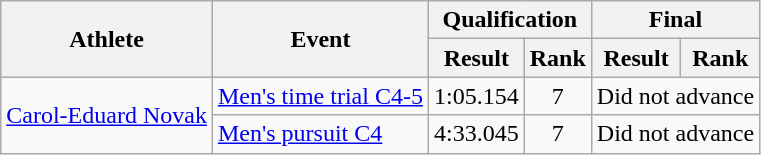<table class="wikitable">
<tr>
<th rowspan="2">Athlete</th>
<th rowspan="2">Event</th>
<th colspan="2">Qualification</th>
<th colspan="2">Final</th>
</tr>
<tr>
<th>Result</th>
<th>Rank</th>
<th>Result</th>
<th>Rank</th>
</tr>
<tr align="center">
<td rowspan="2" align="left"><a href='#'>Carol-Eduard Novak</a></td>
<td align="left"><a href='#'>Men's time trial C4-5</a></td>
<td>1:05.154</td>
<td>7</td>
<td colspan="2">Did not advance</td>
</tr>
<tr align="center">
<td align="left"><a href='#'>Men's pursuit C4</a></td>
<td>4:33.045</td>
<td>7</td>
<td colspan="2">Did not advance</td>
</tr>
</table>
